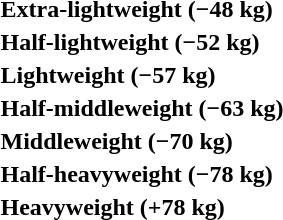<table>
<tr>
<th rowspan=2 style="text-align:left;">Extra-lightweight (−48 kg)</th>
<td rowspan=2></td>
<td rowspan=2></td>
<td></td>
</tr>
<tr>
<td></td>
</tr>
<tr>
<th rowspan=2 style="text-align:left;">Half-lightweight (−52 kg)</th>
<td rowspan=2></td>
<td rowspan=2></td>
<td></td>
</tr>
<tr>
<td></td>
</tr>
<tr>
<th rowspan=2 style="text-align:left;">Lightweight (−57 kg)</th>
<td rowspan=2></td>
<td rowspan=2></td>
<td></td>
</tr>
<tr>
<td></td>
</tr>
<tr>
<th rowspan=2 style="text-align:left;">Half-middleweight (−63 kg)</th>
<td rowspan=2></td>
<td rowspan=2></td>
<td></td>
</tr>
<tr>
<td></td>
</tr>
<tr>
<th rowspan=2 style="text-align:left;">Middleweight (−70 kg)</th>
<td rowspan=2></td>
<td rowspan=2></td>
<td></td>
</tr>
<tr>
<td></td>
</tr>
<tr>
<th rowspan=2 style="text-align:left;">Half-heavyweight (−78 kg)</th>
<td rowspan=2></td>
<td rowspan=2></td>
<td></td>
</tr>
<tr>
<td></td>
</tr>
<tr>
<th rowspan=2 style="text-align:left;">Heavyweight (+78 kg)</th>
<td rowspan=2></td>
<td rowspan=2></td>
<td></td>
</tr>
<tr>
<td></td>
</tr>
</table>
